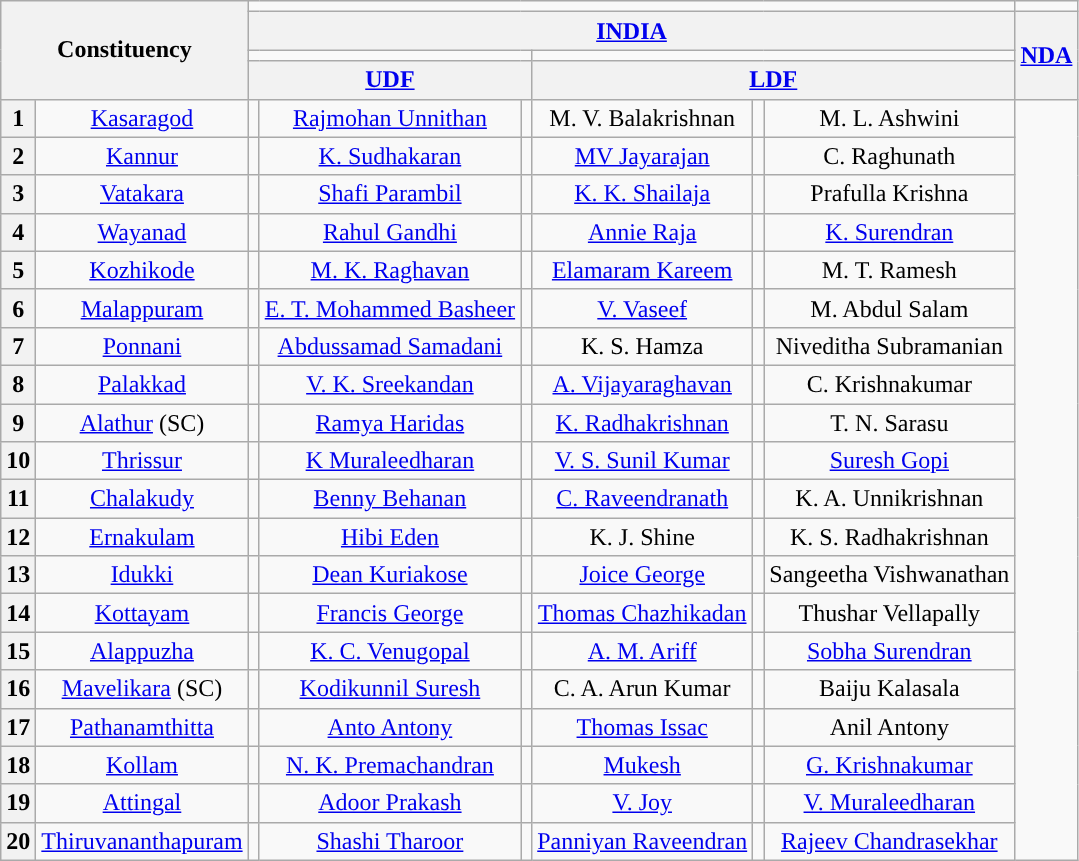<table class="wikitable sortable" style="text-align:center">
<tr>
<th colspan="2" rowspan="4">Constituency</th>
<td colspan="6"></td>
<td colspan="3"></td>
</tr>
<tr>
<th colspan="6"><strong><a href='#'>INDIA</a></strong></th>
<th colspan="3" rowspan="3"><strong><a href='#'>NDA</a></strong></th>
</tr>
<tr>
<td colspan="3"></td>
<td colspan="3"></td>
</tr>
<tr>
<th colspan="3"><strong><a href='#'>UDF</a></strong></th>
<th colspan="3"><strong><a href='#'>LDF</a></strong></th>
</tr>
<tr>
<th>1</th>
<td><a href='#'>Kasaragod</a></td>
<td></td>
<td><a href='#'>Rajmohan Unnithan</a></td>
<td></td>
<td>M. V. Balakrishnan</td>
<td></td>
<td>M. L. Ashwini</td>
</tr>
<tr>
<th>2</th>
<td><a href='#'>Kannur</a></td>
<td></td>
<td><a href='#'>K. Sudhakaran</a></td>
<td></td>
<td><a href='#'>MV Jayarajan</a></td>
<td></td>
<td>C. Raghunath</td>
</tr>
<tr>
<th>3</th>
<td><a href='#'>Vatakara</a></td>
<td></td>
<td><a href='#'>Shafi Parambil</a></td>
<td></td>
<td><a href='#'>K. K. Shailaja</a></td>
<td></td>
<td>Prafulla Krishna</td>
</tr>
<tr>
<th>4</th>
<td><a href='#'>Wayanad</a></td>
<td></td>
<td><a href='#'>Rahul Gandhi</a></td>
<td></td>
<td><a href='#'>Annie Raja</a></td>
<td></td>
<td><a href='#'>K. Surendran</a></td>
</tr>
<tr>
<th>5</th>
<td><a href='#'>Kozhikode</a></td>
<td></td>
<td><a href='#'>M. K. Raghavan</a></td>
<td></td>
<td><a href='#'>Elamaram Kareem</a></td>
<td></td>
<td>M. T. Ramesh</td>
</tr>
<tr>
<th>6</th>
<td><a href='#'>Malappuram</a></td>
<td></td>
<td><a href='#'>E. T. Mohammed Basheer</a></td>
<td></td>
<td><a href='#'>V. Vaseef</a></td>
<td></td>
<td>M. Abdul Salam</td>
</tr>
<tr>
<th>7</th>
<td><a href='#'>Ponnani</a></td>
<td></td>
<td><a href='#'>Abdussamad Samadani</a></td>
<td></td>
<td>K. S. Hamza</td>
<td></td>
<td>Niveditha Subramanian</td>
</tr>
<tr>
<th>8</th>
<td><a href='#'>Palakkad</a></td>
<td></td>
<td><a href='#'>V. K. Sreekandan</a></td>
<td></td>
<td><a href='#'>A. Vijayaraghavan</a></td>
<td></td>
<td>C. Krishnakumar</td>
</tr>
<tr>
<th>9</th>
<td><a href='#'>Alathur</a> (SC)</td>
<td></td>
<td><a href='#'>Ramya Haridas</a></td>
<td></td>
<td><a href='#'>K. Radhakrishnan</a></td>
<td></td>
<td>T. N. Sarasu</td>
</tr>
<tr>
<th>10</th>
<td><a href='#'>Thrissur</a></td>
<td></td>
<td><a href='#'>K Muraleedharan</a></td>
<td></td>
<td><a href='#'>V. S. Sunil Kumar</a></td>
<td></td>
<td><a href='#'>Suresh Gopi</a></td>
</tr>
<tr>
<th>11</th>
<td><a href='#'>Chalakudy</a></td>
<td></td>
<td><a href='#'>Benny Behanan</a></td>
<td></td>
<td><a href='#'>C. Raveendranath</a></td>
<td></td>
<td>K. A. Unnikrishnan</td>
</tr>
<tr>
<th>12</th>
<td><a href='#'>Ernakulam</a></td>
<td></td>
<td><a href='#'>Hibi Eden</a></td>
<td></td>
<td>K. J. Shine</td>
<td></td>
<td>K. S. Radhakrishnan</td>
</tr>
<tr>
<th>13</th>
<td><a href='#'>Idukki</a></td>
<td></td>
<td><a href='#'>Dean Kuriakose</a></td>
<td></td>
<td><a href='#'>Joice George</a></td>
<td></td>
<td>Sangeetha Vishwanathan</td>
</tr>
<tr>
<th>14</th>
<td><a href='#'>Kottayam</a></td>
<td></td>
<td><a href='#'>Francis George</a></td>
<td></td>
<td><a href='#'>Thomas Chazhikadan</a></td>
<td></td>
<td>Thushar Vellapally</td>
</tr>
<tr>
<th>15</th>
<td><a href='#'>Alappuzha</a></td>
<td></td>
<td><a href='#'>K. C. Venugopal</a></td>
<td></td>
<td><a href='#'>A. M. Ariff</a></td>
<td></td>
<td><a href='#'>Sobha Surendran</a></td>
</tr>
<tr>
<th>16</th>
<td><a href='#'>Mavelikara</a> (SC)</td>
<td></td>
<td><a href='#'>Kodikunnil Suresh</a></td>
<td></td>
<td>C. A. Arun Kumar</td>
<td></td>
<td>Baiju Kalasala</td>
</tr>
<tr>
<th>17</th>
<td><a href='#'>Pathanamthitta</a></td>
<td></td>
<td><a href='#'>Anto Antony</a></td>
<td></td>
<td><a href='#'>Thomas Issac</a></td>
<td></td>
<td>Anil Antony</td>
</tr>
<tr>
<th>18</th>
<td><a href='#'>Kollam</a></td>
<td></td>
<td><a href='#'>N. K. Premachandran</a></td>
<td></td>
<td><a href='#'>Mukesh</a></td>
<td></td>
<td><a href='#'>G. Krishnakumar</a></td>
</tr>
<tr>
<th>19</th>
<td><a href='#'>Attingal</a></td>
<td></td>
<td><a href='#'>Adoor Prakash</a></td>
<td></td>
<td><a href='#'>V. Joy</a></td>
<td></td>
<td><a href='#'>V. Muraleedharan</a></td>
</tr>
<tr>
<th>20</th>
<td><a href='#'>Thiruvananthapuram</a></td>
<td></td>
<td><a href='#'>Shashi Tharoor</a></td>
<td></td>
<td><a href='#'>Panniyan Raveendran</a></td>
<td></td>
<td><a href='#'>Rajeev Chandrasekhar</a></td>
</tr>
</table>
